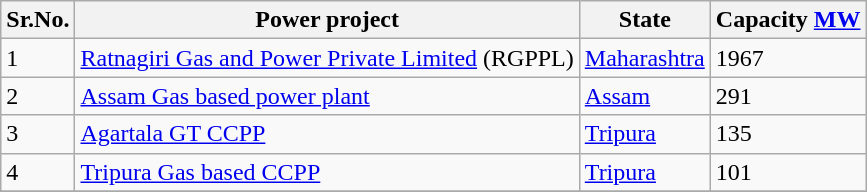<table class="wikitable">
<tr>
<th>Sr.No.</th>
<th>Power project</th>
<th>State</th>
<th>Capacity <a href='#'>MW</a></th>
</tr>
<tr>
<td>1</td>
<td><a href='#'>Ratnagiri Gas and Power Private Limited</a> (RGPPL)</td>
<td><a href='#'>Maharashtra</a></td>
<td>1967</td>
</tr>
<tr>
<td>2</td>
<td><a href='#'>Assam Gas based power plant</a></td>
<td><a href='#'>Assam</a></td>
<td>291</td>
</tr>
<tr>
<td>3</td>
<td><a href='#'>Agartala GT CCPP</a></td>
<td><a href='#'>Tripura</a></td>
<td>135</td>
</tr>
<tr>
<td>4</td>
<td><a href='#'>Tripura Gas based CCPP</a></td>
<td><a href='#'>Tripura</a></td>
<td>101</td>
</tr>
<tr>
</tr>
</table>
